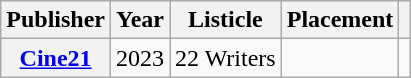<table class="wikitable plainrowheaders" style="text-align:center">
<tr>
<th scope="col">Publisher</th>
<th scope="col">Year</th>
<th scope="col">Listicle</th>
<th scope="col">Placement</th>
<th class="unsortable" scope="col"></th>
</tr>
<tr>
<th rowspan="2" scope="row"><a href='#'>Cine21</a></th>
<td>2023</td>
<td style="text-align:left">22 Writers</td>
<td></td>
<td></td>
</tr>
</table>
